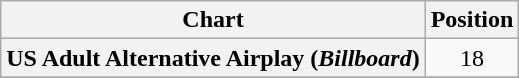<table class="wikitable sortable plainrowheaders" style="text-align:center"!Chart (1995–2021)>
<tr>
<th>Chart</th>
<th>Position</th>
</tr>
<tr>
<th scope="row" style="text-align:left;">US Adult Alternative Airplay (<em>Billboard</em>)</th>
<td>18</td>
</tr>
<tr>
</tr>
</table>
